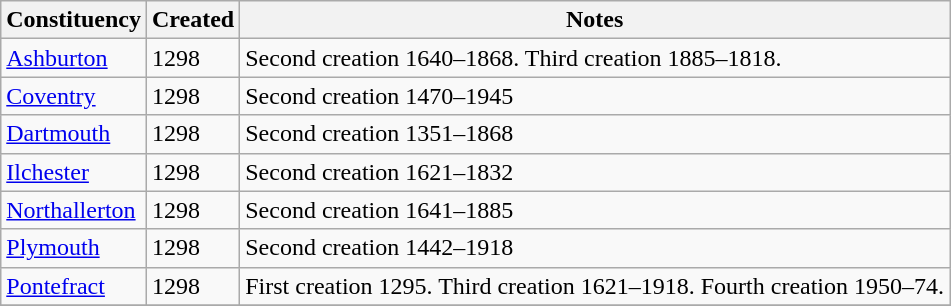<table class="wikitable">
<tr>
<th>Constituency</th>
<th>Created</th>
<th>Notes</th>
</tr>
<tr>
<td><a href='#'>Ashburton</a></td>
<td>1298</td>
<td>Second creation 1640–1868. Third creation 1885–1818.</td>
</tr>
<tr>
<td><a href='#'>Coventry</a></td>
<td>1298</td>
<td>Second creation 1470–1945</td>
</tr>
<tr>
<td><a href='#'>Dartmouth</a></td>
<td>1298</td>
<td>Second creation 1351–1868</td>
</tr>
<tr>
<td><a href='#'>Ilchester</a></td>
<td>1298</td>
<td>Second creation 1621–1832</td>
</tr>
<tr>
<td><a href='#'>Northallerton</a></td>
<td>1298</td>
<td>Second creation 1641–1885</td>
</tr>
<tr>
<td><a href='#'>Plymouth</a></td>
<td>1298</td>
<td>Second creation 1442–1918</td>
</tr>
<tr>
<td><a href='#'>Pontefract</a></td>
<td>1298</td>
<td>First creation 1295. Third creation 1621–1918. Fourth creation 1950–74.</td>
</tr>
<tr>
</tr>
</table>
